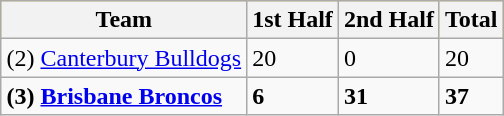<table class="wikitable" style="margin:1em auto;">
<tr bgcolor="#FFCC33">
<th>Team</th>
<th>1st Half</th>
<th>2nd Half</th>
<th>Total</th>
</tr>
<tr>
<td>(2) <a href='#'>Canterbury Bulldogs</a></td>
<td>20</td>
<td>0</td>
<td>20</td>
</tr>
<tr>
<td><strong>(3) <a href='#'>Brisbane Broncos</a></strong></td>
<td><strong>6</strong></td>
<td><strong>31</strong></td>
<td><strong>37</strong></td>
</tr>
</table>
